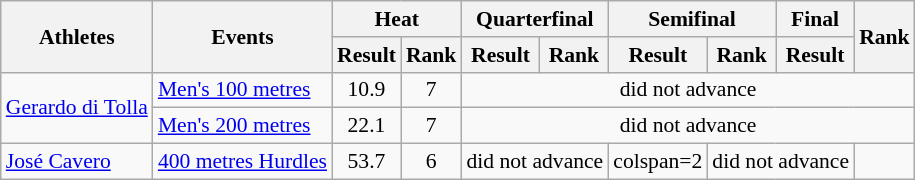<table class=wikitable style="font-size:90%">
<tr>
<th rowspan="2">Athletes</th>
<th rowspan="2">Events</th>
<th colspan="2">Heat</th>
<th colspan="2">Quarterfinal</th>
<th colspan="2">Semifinal</th>
<th>Final</th>
<th rowspan="2">Rank</th>
</tr>
<tr>
<th>Result</th>
<th>Rank</th>
<th>Result</th>
<th>Rank</th>
<th>Result</th>
<th>Rank</th>
<th>Result</th>
</tr>
<tr>
<td rowspan=2><a href='#'>Gerardo di Tolla</a></td>
<td><a href='#'>Men's 100 metres</a></td>
<td align=center>10.9</td>
<td align=center>7</td>
<td align=center colspan=6>did not advance</td>
</tr>
<tr>
<td><a href='#'>Men's 200 metres</a></td>
<td align=center>22.1</td>
<td align=center>7</td>
<td align=center colspan=6>did not advance</td>
</tr>
<tr>
<td><a href='#'>José Cavero</a></td>
<td><a href='#'>400 metres Hurdles</a></td>
<td align=center>53.7</td>
<td align=center>6</td>
<td align=center colspan=2>did not advance</td>
<td>colspan=2 </td>
<td align=center colspan=2>did not advance</td>
</tr>
</table>
